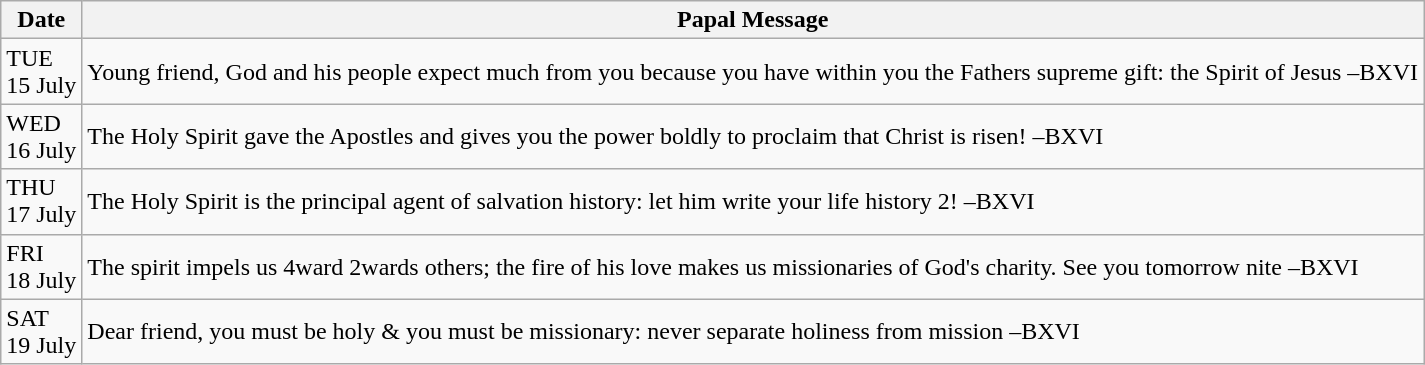<table class="wikitable">
<tr>
<th>Date</th>
<th>Papal Message</th>
</tr>
<tr>
<td>TUE<br>15 July</td>
<td>Young friend, God and his people expect much from you because you have within you the Fathers supreme gift: the Spirit of Jesus –BXVI</td>
</tr>
<tr>
<td>WED<br>16 July</td>
<td>The Holy Spirit gave the Apostles and gives you the power boldly to proclaim that Christ is risen! –BXVI</td>
</tr>
<tr>
<td>THU<br>17 July</td>
<td>The Holy Spirit is the principal agent of salvation history: let him write your life history 2! –BXVI</td>
</tr>
<tr>
<td>FRI<br>18 July</td>
<td>The spirit impels us 4ward 2wards others; the fire of his love makes us missionaries of God's charity. See you tomorrow nite –BXVI</td>
</tr>
<tr>
<td>SAT<br>19 July</td>
<td>Dear friend, you must be holy & you must be missionary: never separate holiness from mission –BXVI</td>
</tr>
</table>
